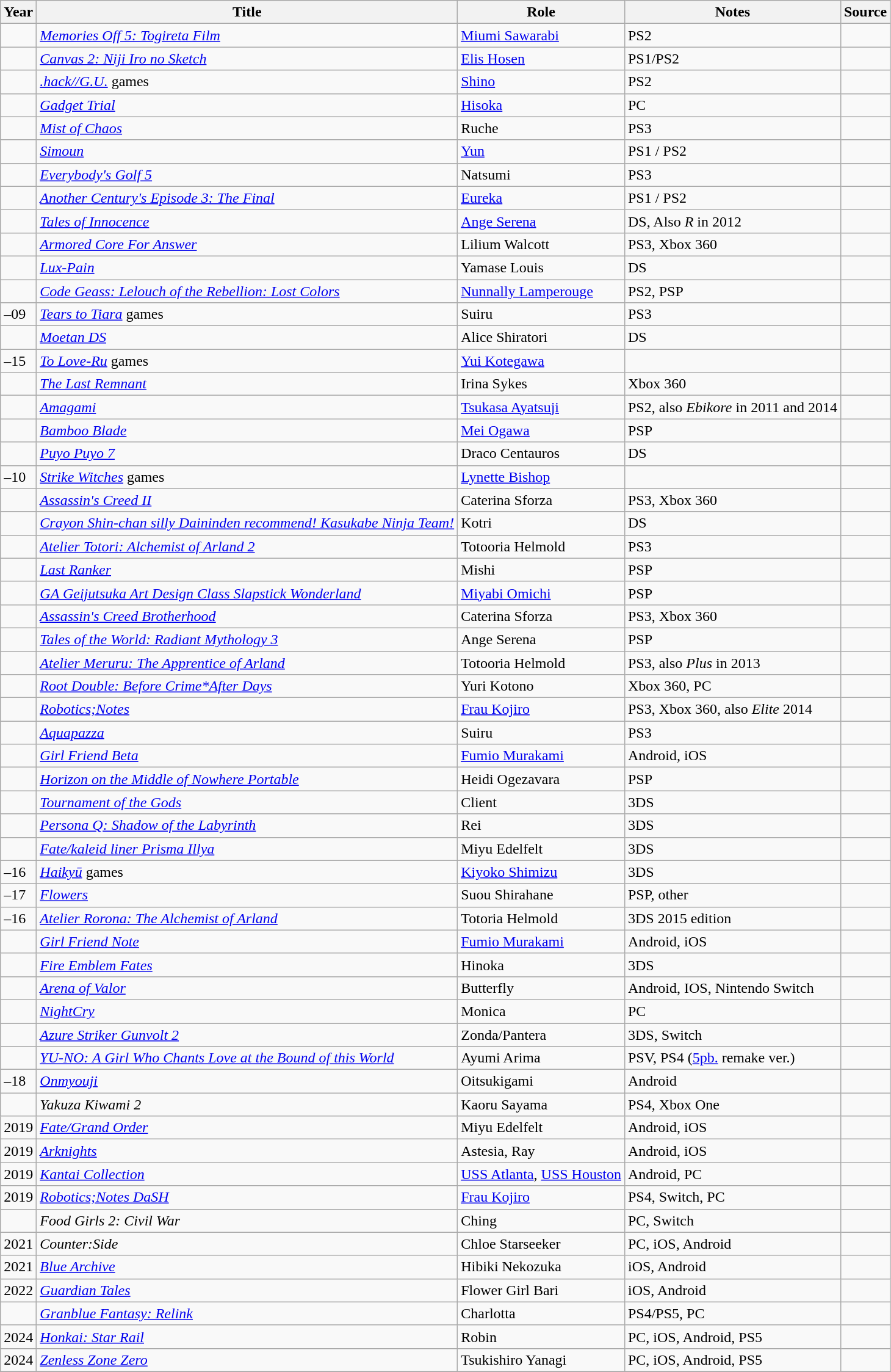<table class="wikitable sortable plainrowheaders">
<tr>
<th>Year</th>
<th>Title</th>
<th>Role</th>
<th class="unsortable">Notes</th>
<th class="unsortable">Source</th>
</tr>
<tr>
<td></td>
<td><em><a href='#'>Memories Off 5: Togireta Film</a></em></td>
<td><a href='#'>Miumi Sawarabi</a></td>
<td>PS2</td>
<td></td>
</tr>
<tr>
<td></td>
<td><em><a href='#'>Canvas 2: Niji Iro no Sketch</a></em></td>
<td><a href='#'>Elis Hosen</a></td>
<td>PS1/PS2</td>
<td></td>
</tr>
<tr>
<td></td>
<td><em><a href='#'>.hack//G.U.</a></em> games</td>
<td><a href='#'>Shino</a></td>
<td>PS2</td>
<td></td>
</tr>
<tr>
<td></td>
<td><em><a href='#'>Gadget Trial</a></em></td>
<td><a href='#'>Hisoka</a></td>
<td>PC</td>
<td></td>
</tr>
<tr>
<td></td>
<td><em><a href='#'>Mist of Chaos</a></em></td>
<td>Ruche </td>
<td>PS3</td>
<td></td>
</tr>
<tr>
<td></td>
<td><em><a href='#'>Simoun</a></em></td>
<td><a href='#'>Yun</a></td>
<td>PS1 / PS2</td>
<td></td>
</tr>
<tr>
<td></td>
<td><em><a href='#'>Everybody's Golf 5</a></em></td>
<td>Natsumi</td>
<td>PS3</td>
<td></td>
</tr>
<tr>
<td></td>
<td><em><a href='#'>Another Century's Episode 3: The Final</a></em></td>
<td><a href='#'>Eureka</a></td>
<td>PS1 / PS2</td>
<td></td>
</tr>
<tr>
<td></td>
<td><em><a href='#'>Tales of Innocence</a></em></td>
<td><a href='#'>Ange Serena</a></td>
<td>DS, Also <em>R</em> in 2012</td>
<td></td>
</tr>
<tr>
<td></td>
<td><em><a href='#'>Armored Core For Answer</a></em></td>
<td>Lilium Walcott</td>
<td>PS3, Xbox 360</td>
<td></td>
</tr>
<tr>
<td></td>
<td><em><a href='#'>Lux-Pain</a></em></td>
<td>Yamase Louis </td>
<td>DS</td>
<td></td>
</tr>
<tr>
<td></td>
<td><em><a href='#'>Code Geass: Lelouch of the Rebellion: Lost Colors</a></em></td>
<td><a href='#'>Nunnally Lamperouge</a></td>
<td>PS2, PSP</td>
<td></td>
</tr>
<tr>
<td>–09</td>
<td><em><a href='#'>Tears to Tiara</a></em> games</td>
<td>Suiru </td>
<td>PS3</td>
<td></td>
</tr>
<tr>
<td></td>
<td><em><a href='#'>Moetan DS</a></em></td>
<td>Alice Shiratori</td>
<td>DS</td>
<td></td>
</tr>
<tr>
<td>–15</td>
<td><em><a href='#'>To Love-Ru</a></em> games</td>
<td><a href='#'>Yui Kotegawa</a></td>
<td></td>
<td></td>
</tr>
<tr>
<td></td>
<td><em><a href='#'>The Last Remnant</a></em></td>
<td>Irina Sykes</td>
<td>Xbox 360</td>
<td></td>
</tr>
<tr>
<td></td>
<td><em><a href='#'>Amagami</a></em></td>
<td><a href='#'>Tsukasa Ayatsuji</a></td>
<td>PS2, also <em>Ebikore</em> in 2011 and 2014</td>
<td></td>
</tr>
<tr>
<td></td>
<td><em><a href='#'>Bamboo Blade</a></em></td>
<td><a href='#'>Mei Ogawa</a></td>
<td>PSP</td>
<td></td>
</tr>
<tr>
<td></td>
<td><em><a href='#'>Puyo Puyo 7</a></em></td>
<td>Draco Centauros</td>
<td>DS</td>
<td></td>
</tr>
<tr>
<td>–10</td>
<td><em><a href='#'>Strike Witches</a></em> games</td>
<td><a href='#'>Lynette Bishop</a></td>
<td></td>
<td></td>
</tr>
<tr>
<td></td>
<td><em><a href='#'>Assassin's Creed II</a></em></td>
<td>Caterina Sforza</td>
<td>PS3, Xbox 360</td>
<td></td>
</tr>
<tr>
<td></td>
<td><em><a href='#'>Crayon Shin-chan silly Daininden recommend! Kasukabe Ninja Team!</a></em></td>
<td>Kotri </td>
<td>DS</td>
<td></td>
</tr>
<tr>
<td></td>
<td><em><a href='#'>Atelier Totori: Alchemist of Arland 2</a></em></td>
<td>Totooria Helmold</td>
<td>PS3</td>
<td></td>
</tr>
<tr>
<td></td>
<td><em><a href='#'>Last Ranker</a></em></td>
<td>Mishi </td>
<td>PSP</td>
<td></td>
</tr>
<tr>
<td></td>
<td><em> <a href='#'>GA Geijutsuka Art Design Class Slapstick Wonderland</a></em></td>
<td><a href='#'>Miyabi Omichi</a></td>
<td>PSP </td>
<td></td>
</tr>
<tr>
<td></td>
<td><em><a href='#'>Assassin's Creed Brotherhood</a></em></td>
<td>Caterina Sforza</td>
<td>PS3, Xbox 360</td>
<td></td>
</tr>
<tr>
<td></td>
<td><em><a href='#'>Tales of the World: Radiant Mythology 3</a></em></td>
<td>Ange Serena</td>
<td>PSP</td>
<td></td>
</tr>
<tr>
<td></td>
<td><em><a href='#'>Atelier Meruru: The Apprentice of Arland</a></em></td>
<td>Totooria Helmold</td>
<td>PS3, also <em>Plus</em> in 2013</td>
<td></td>
</tr>
<tr>
<td></td>
<td><em><a href='#'>Root Double: Before Crime*After Days</a></em></td>
<td>Yuri Kotono</td>
<td>Xbox 360, PC</td>
<td></td>
</tr>
<tr>
<td></td>
<td><em><a href='#'>Robotics;Notes</a></em></td>
<td><a href='#'>Frau Kojiro</a></td>
<td>PS3, Xbox 360, also <em>Elite</em> 2014</td>
<td></td>
</tr>
<tr>
<td></td>
<td><em><a href='#'>Aquapazza</a></em></td>
<td>Suiru </td>
<td>PS3</td>
<td></td>
</tr>
<tr>
<td></td>
<td><em><a href='#'>Girl Friend Beta</a></em></td>
<td><a href='#'>Fumio Murakami</a></td>
<td>Android, iOS</td>
<td></td>
</tr>
<tr>
<td></td>
<td><em><a href='#'>Horizon on the Middle of Nowhere Portable</a></em></td>
<td>Heidi Ogezavara </td>
<td>PSP</td>
<td></td>
</tr>
<tr>
<td></td>
<td><em><a href='#'>Tournament of the Gods</a></em></td>
<td>Client </td>
<td>3DS</td>
<td></td>
</tr>
<tr>
<td></td>
<td><em><a href='#'>Persona Q: Shadow of the Labyrinth</a></em></td>
<td>Rei</td>
<td>3DS</td>
<td></td>
</tr>
<tr>
<td></td>
<td><em><a href='#'>Fate/kaleid liner Prisma Illya</a></em></td>
<td>Miyu Edelfelt</td>
<td>3DS</td>
<td></td>
</tr>
<tr>
<td>–16</td>
<td><em><a href='#'>Haikyū</a></em> games</td>
<td><a href='#'>Kiyoko Shimizu</a></td>
<td>3DS</td>
<td></td>
</tr>
<tr>
<td>–17</td>
<td><em><a href='#'>Flowers</a></em></td>
<td>Suou Shirahane</td>
<td>PSP, other</td>
<td></td>
</tr>
<tr>
<td>–16</td>
<td><em><a href='#'>Atelier Rorona: The Alchemist of Arland</a></em></td>
<td>Totoria Helmold</td>
<td>3DS 2015 edition</td>
<td></td>
</tr>
<tr>
<td></td>
<td><em><a href='#'>Girl Friend Note</a></em></td>
<td><a href='#'>Fumio Murakami</a></td>
<td>Android, iOS</td>
<td></td>
</tr>
<tr>
<td></td>
<td><em><a href='#'>Fire Emblem Fates</a></em></td>
<td>Hinoka</td>
<td>3DS</td>
<td></td>
</tr>
<tr>
<td></td>
<td><em> <a href='#'>Arena of Valor</a></em></td>
<td>Butterfly</td>
<td>Android, IOS, Nintendo Switch</td>
<td></td>
</tr>
<tr>
<td></td>
<td><em><a href='#'>NightCry</a></em></td>
<td>Monica</td>
<td>PC</td>
<td></td>
</tr>
<tr>
<td></td>
<td><em><a href='#'>Azure Striker Gunvolt 2</a></em></td>
<td>Zonda/Pantera</td>
<td>3DS, Switch</td>
<td></td>
</tr>
<tr>
<td></td>
<td><em><a href='#'>YU-NO: A Girl Who Chants Love at the Bound of this World</a></em></td>
<td>Ayumi Arima</td>
<td>PSV, PS4 (<a href='#'>5pb.</a> remake ver.)</td>
<td></td>
</tr>
<tr>
<td>–18</td>
<td><em><a href='#'>Onmyouji</a></em></td>
<td>Oitsukigami</td>
<td>Android</td>
<td></td>
</tr>
<tr>
<td></td>
<td><em>Yakuza Kiwami 2</em></td>
<td>Kaoru Sayama</td>
<td>PS4, Xbox One</td>
<td></td>
</tr>
<tr>
<td>2019</td>
<td><em><a href='#'>Fate/Grand Order</a></em></td>
<td>Miyu Edelfelt</td>
<td>Android, iOS</td>
<td></td>
</tr>
<tr>
<td>2019</td>
<td><em><a href='#'>Arknights</a></em></td>
<td>Astesia, Ray</td>
<td>Android, iOS</td>
<td></td>
</tr>
<tr>
<td>2019</td>
<td><em><a href='#'>Kantai Collection</a></em></td>
<td><a href='#'>USS Atlanta</a>, <a href='#'>USS Houston</a></td>
<td>Android, PC</td>
<td></td>
</tr>
<tr>
<td>2019</td>
<td><em><a href='#'>Robotics;Notes DaSH</a></em></td>
<td><a href='#'>Frau Kojiro</a></td>
<td>PS4, Switch, PC</td>
<td></td>
</tr>
<tr>
<td></td>
<td><em>Food Girls 2: Civil War</em></td>
<td>Ching</td>
<td>PC, Switch</td>
<td></td>
</tr>
<tr>
<td>2021</td>
<td><em>Counter:Side</em></td>
<td>Chloe Starseeker</td>
<td>PC, iOS, Android</td>
<td></td>
</tr>
<tr>
<td>2021</td>
<td><em><a href='#'>Blue Archive</a></em></td>
<td>Hibiki Nekozuka</td>
<td>iOS, Android</td>
<td></td>
</tr>
<tr>
<td>2022</td>
<td><em><a href='#'>Guardian Tales</a></em></td>
<td>Flower Girl Bari</td>
<td>iOS, Android</td>
<td></td>
</tr>
<tr>
<td></td>
<td><em><a href='#'>Granblue Fantasy: Relink</a></em></td>
<td>Charlotta</td>
<td>PS4/PS5, PC</td>
<td></td>
</tr>
<tr>
<td>2024</td>
<td><em><a href='#'>Honkai: Star Rail</a></em></td>
<td>Robin</td>
<td>PC, iOS, Android, PS5</td>
<td></td>
</tr>
<tr>
<td>2024</td>
<td><em><a href='#'>Zenless Zone Zero</a></em></td>
<td>Tsukishiro Yanagi</td>
<td>PC, iOS, Android, PS5</td>
<td></td>
</tr>
<tr>
</tr>
</table>
